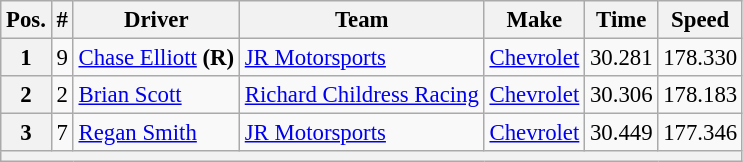<table class="wikitable" style="font-size:95%">
<tr>
<th>Pos.</th>
<th>#</th>
<th>Driver</th>
<th>Team</th>
<th>Make</th>
<th>Time</th>
<th>Speed</th>
</tr>
<tr>
<th>1</th>
<td>9</td>
<td><a href='#'>Chase Elliott</a> <strong>(R)</strong></td>
<td><a href='#'>JR Motorsports</a></td>
<td><a href='#'>Chevrolet</a></td>
<td>30.281</td>
<td>178.330</td>
</tr>
<tr>
<th>2</th>
<td>2</td>
<td><a href='#'>Brian Scott</a></td>
<td><a href='#'>Richard Childress Racing</a></td>
<td><a href='#'>Chevrolet</a></td>
<td>30.306</td>
<td>178.183</td>
</tr>
<tr>
<th>3</th>
<td>7</td>
<td><a href='#'>Regan Smith</a></td>
<td><a href='#'>JR Motorsports</a></td>
<td><a href='#'>Chevrolet</a></td>
<td>30.449</td>
<td>177.346</td>
</tr>
<tr>
<th colspan="7"></th>
</tr>
</table>
